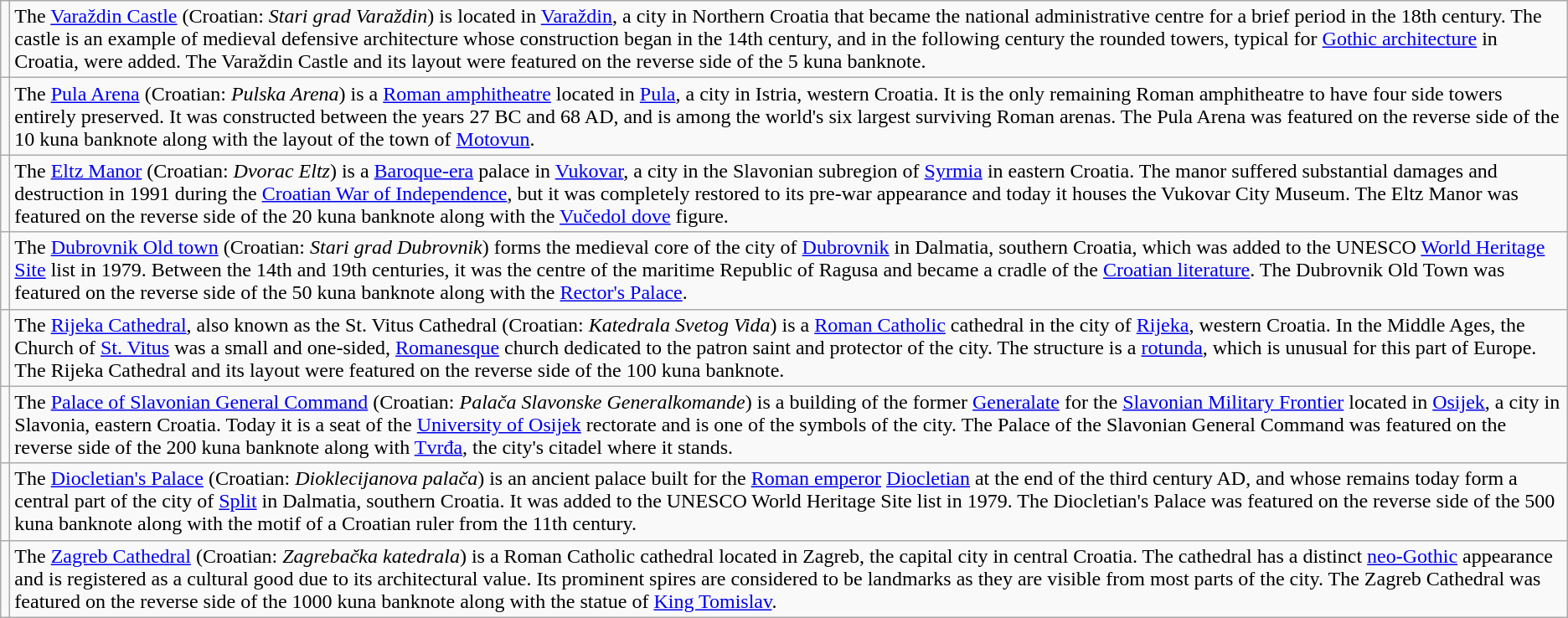<table class="wikitable" style="text-align:left;">
<tr>
<td></td>
<td>The <a href='#'>Varaždin Castle</a> (Croatian: <em>Stari grad Varaždin</em>) is located in <a href='#'>Varaždin</a>, a city in Northern Croatia that became the national administrative centre for a brief period in the 18th century. The castle is an example of medieval defensive architecture whose construction began in the 14th century, and in the following century the rounded towers, typical for <a href='#'>Gothic architecture</a> in Croatia, were added. The Varaždin Castle and its layout were featured on the reverse side of the 5 kuna banknote.</td>
</tr>
<tr>
<td></td>
<td>The <a href='#'>Pula Arena</a> (Croatian: <em>Pulska Arena</em>) is a <a href='#'>Roman amphitheatre</a> located in <a href='#'>Pula</a>, a city in Istria, western Croatia. It is the only remaining Roman amphitheatre to have four side towers entirely preserved. It was constructed between the years 27 BC and 68 AD, and is among the world's six largest surviving Roman arenas. The Pula Arena was featured on the reverse side of the 10 kuna banknote along with the layout of the town of <a href='#'>Motovun</a>.</td>
</tr>
<tr>
<td></td>
<td>The <a href='#'>Eltz Manor</a> (Croatian: <em>Dvorac Eltz</em>) is a <a href='#'>Baroque-era</a> palace in <a href='#'>Vukovar</a>, a city in the Slavonian subregion of <a href='#'>Syrmia</a> in eastern Croatia. The manor suffered substantial damages and destruction in 1991 during the <a href='#'>Croatian War of Independence</a>, but it was completely restored to its pre-war appearance and today it houses the Vukovar City Museum. The Eltz Manor was featured on the reverse side of the 20 kuna banknote along with the <a href='#'>Vučedol dove</a> figure.</td>
</tr>
<tr>
<td></td>
<td>The <a href='#'>Dubrovnik Old town</a> (Croatian: <em>Stari grad Dubrovnik</em>) forms the medieval core of the city of <a href='#'>Dubrovnik</a> in Dalmatia, southern Croatia, which was added to the UNESCO <a href='#'>World Heritage Site</a> list in 1979. Between the 14th and 19th centuries, it was the centre of the maritime Republic of Ragusa and became a cradle of the <a href='#'>Croatian literature</a>. The Dubrovnik Old Town was featured on the reverse side of the 50 kuna banknote along with the <a href='#'>Rector's Palace</a>.</td>
</tr>
<tr>
<td></td>
<td>The <a href='#'>Rijeka Cathedral</a>, also known as the St. Vitus Cathedral (Croatian: <em>Katedrala Svetog Vida</em>) is a <a href='#'>Roman Catholic</a> cathedral in the city of <a href='#'>Rijeka</a>, western Croatia. In the Middle Ages, the Church of <a href='#'>St. Vitus</a> was a small and one-sided, <a href='#'>Romanesque</a> church dedicated to the patron saint and protector of the city. The structure is a <a href='#'>rotunda</a>, which is unusual for this part of Europe. The Rijeka Cathedral and its layout were featured on the reverse side of the 100 kuna banknote.</td>
</tr>
<tr>
<td></td>
<td>The <a href='#'>Palace of Slavonian General Command</a> (Croatian: <em>Palača Slavonske Generalkomande</em>) is a building of the former <a href='#'>Generalate</a> for the <a href='#'>Slavonian Military Frontier</a> located in <a href='#'>Osijek</a>, a city in Slavonia, eastern Croatia. Today it is a seat of the <a href='#'>University of Osijek</a> rectorate and is one of the symbols of the city. The Palace of the Slavonian General Command was featured on the reverse side of the 200 kuna banknote along with <a href='#'>Tvrđa</a>, the city's citadel where it stands.</td>
</tr>
<tr>
<td></td>
<td>The <a href='#'>Diocletian's Palace</a> (Croatian: <em>Dioklecijanova palača</em>) is an ancient palace built for the <a href='#'>Roman emperor</a> <a href='#'>Diocletian</a> at the end of the third century AD, and whose remains today form a central part of the city of <a href='#'>Split</a> in Dalmatia, southern Croatia. It was added to the UNESCO World Heritage Site list in 1979. The Diocletian's Palace was featured on the reverse side of the 500 kuna banknote along with the motif of a Croatian ruler from the 11th century.</td>
</tr>
<tr>
<td></td>
<td>The <a href='#'>Zagreb Cathedral</a> (Croatian: <em>Zagrebačka katedrala</em>) is a Roman Catholic cathedral located in Zagreb, the capital city in central Croatia. The cathedral has a distinct <a href='#'>neo-Gothic</a> appearance and is registered as a cultural good due to its architectural value. Its prominent spires are considered to be landmarks as they are visible from most parts of the city. The Zagreb Cathedral was featured on the reverse side of the 1000 kuna banknote along with the statue of <a href='#'>King Tomislav</a>.</td>
</tr>
</table>
